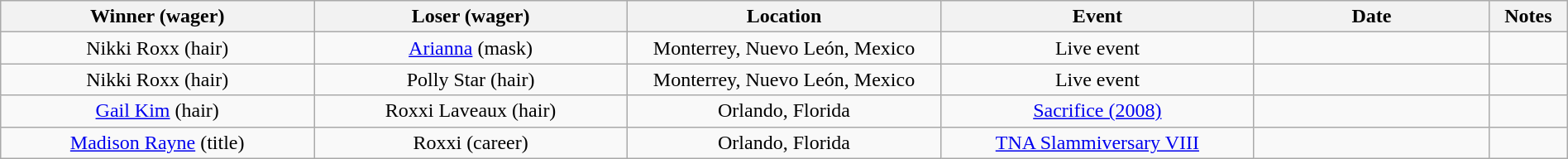<table class="wikitable sortable" width=100%  style="text-align: center">
<tr>
<th width=20% scope="col">Winner (wager)</th>
<th width=20% scope="col">Loser (wager)</th>
<th width=20% scope="col">Location</th>
<th width=20% scope="col">Event</th>
<th width=15% scope="col">Date</th>
<th class="unsortable" width=5% scope="col">Notes</th>
</tr>
<tr>
<td>Nikki Roxx (hair)</td>
<td><a href='#'>Arianna</a> (mask)</td>
<td>Monterrey, Nuevo León, Mexico</td>
<td>Live event</td>
<td></td>
<td></td>
</tr>
<tr>
<td>Nikki Roxx (hair)</td>
<td>Polly Star (hair)</td>
<td>Monterrey, Nuevo León, Mexico</td>
<td>Live event</td>
<td></td>
<td></td>
</tr>
<tr>
<td><a href='#'>Gail Kim</a> (hair)</td>
<td>Roxxi Laveaux (hair)</td>
<td>Orlando, Florida</td>
<td><a href='#'>Sacrifice (2008)</a></td>
<td></td>
<td></td>
</tr>
<tr>
<td><a href='#'>Madison Rayne</a> (title)</td>
<td>Roxxi (career)</td>
<td>Orlando, Florida</td>
<td><a href='#'>TNA Slammiversary VIII</a></td>
<td></td>
<td></td>
</tr>
</table>
